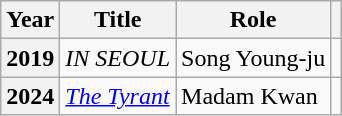<table class="wikitable plainrowheaders sortable">
<tr>
<th scope="col">Year</th>
<th scope="col">Title</th>
<th scope="col">Role</th>
<th scope="col" class="unsortable"></th>
</tr>
<tr>
<th scope="row">2019</th>
<td><em>IN SEOUL</em></td>
<td>Song Young-ju</td>
<td></td>
</tr>
<tr>
<th scope="row">2024</th>
<td><em><a href='#'>The Tyrant</a></em></td>
<td>Madam Kwan</td>
<td></td>
</tr>
</table>
